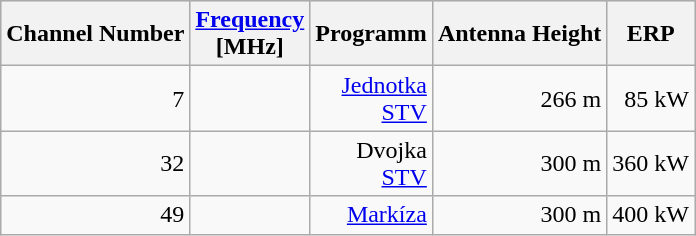<table class="wikitable sortable" style="text-align:right">
<tr bgcolor="#dfdfdf">
<th>Channel Number</th>
<th><a href='#'>Frequency</a><br>[MHz]</th>
<th>Programm</th>
<th>Antenna Height</th>
<th>ERP</th>
</tr>
<tr>
<td>7</td>
<td></td>
<td><a href='#'>Jednotka</a><br><a href='#'>STV</a></td>
<td>266 m</td>
<td>85 kW</td>
</tr>
<tr>
<td>32</td>
<td></td>
<td>Dvojka<br><a href='#'>STV</a></td>
<td>300 m</td>
<td>360 kW</td>
</tr>
<tr>
<td>49</td>
<td></td>
<td><a href='#'>Markíza</a></td>
<td>300 m</td>
<td>400 kW</td>
</tr>
</table>
